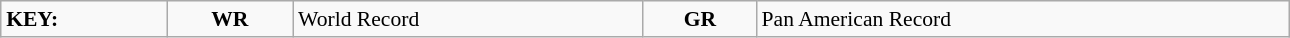<table class="wikitable" style="margin:0.5em auto; font-size:90%;position:relative;" width=68%>
<tr>
<td><strong>KEY:</strong></td>
<td align=center><strong>WR</strong></td>
<td>World Record</td>
<td align=center><strong>GR</strong></td>
<td>Pan American Record</td>
</tr>
</table>
